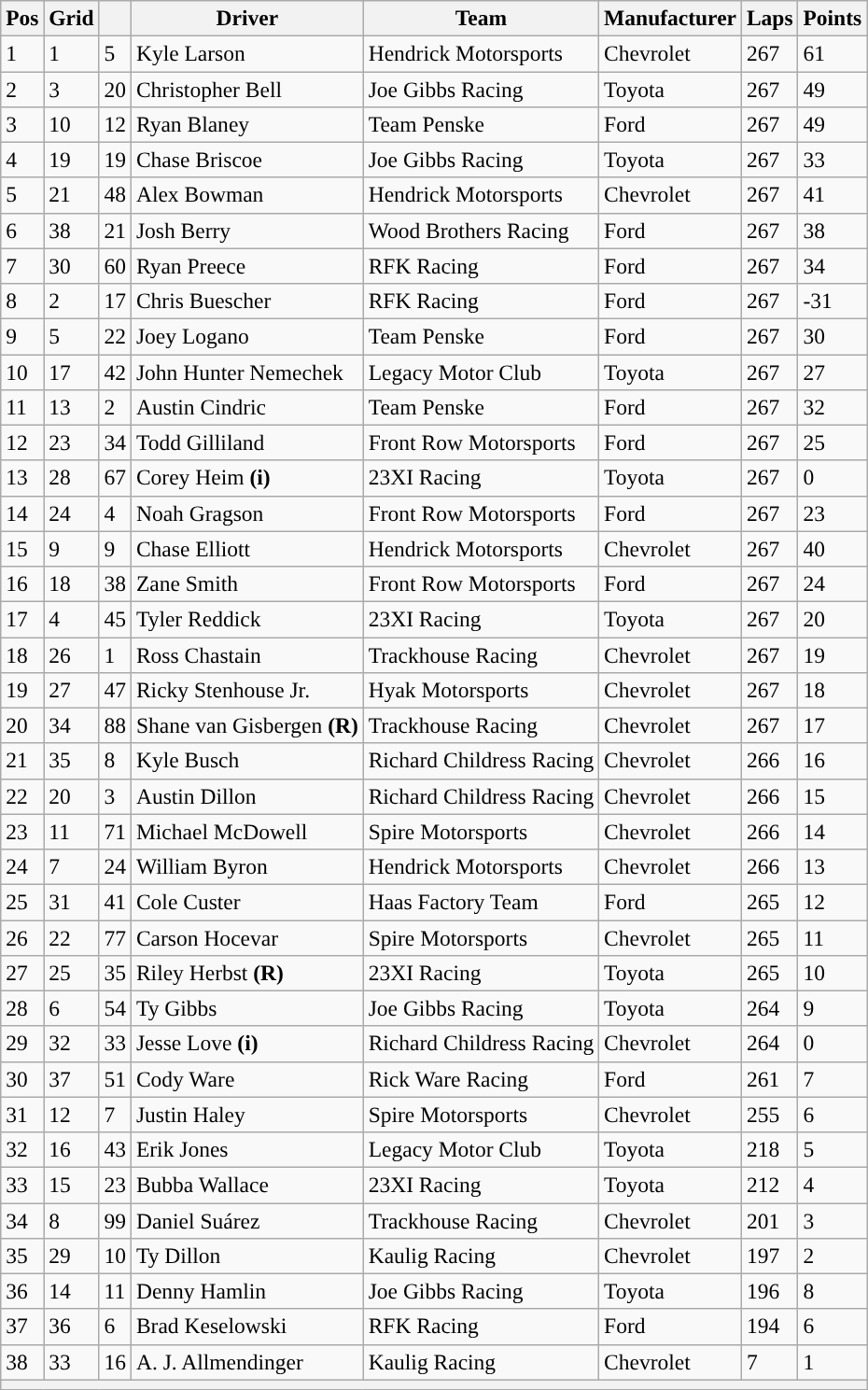<table class="wikitable" style="font-size:98%">
<tr>
<th>Pos</th>
<th>Grid</th>
<th></th>
<th>Driver</th>
<th>Team</th>
<th>Manufacturer</th>
<th>Laps</th>
<th>Points</th>
</tr>
<tr>
<td>1</td>
<td>1</td>
<td>5</td>
<td>Kyle Larson</td>
<td>Hendrick Motorsports</td>
<td>Chevrolet</td>
<td>267</td>
<td>61</td>
</tr>
<tr>
<td>2</td>
<td>3</td>
<td>20</td>
<td>Christopher Bell</td>
<td>Joe Gibbs Racing</td>
<td>Toyota</td>
<td>267</td>
<td>49</td>
</tr>
<tr>
<td>3</td>
<td>10</td>
<td>12</td>
<td>Ryan Blaney</td>
<td>Team Penske</td>
<td>Ford</td>
<td>267</td>
<td>49</td>
</tr>
<tr>
<td>4</td>
<td>19</td>
<td>19</td>
<td>Chase Briscoe</td>
<td>Joe Gibbs Racing</td>
<td>Toyota</td>
<td>267</td>
<td>33</td>
</tr>
<tr>
<td>5</td>
<td>21</td>
<td>48</td>
<td>Alex Bowman</td>
<td>Hendrick Motorsports</td>
<td>Chevrolet</td>
<td>267</td>
<td>41</td>
</tr>
<tr>
<td>6</td>
<td>38</td>
<td>21</td>
<td>Josh Berry</td>
<td>Wood Brothers Racing</td>
<td>Ford</td>
<td>267</td>
<td>38</td>
</tr>
<tr>
<td>7</td>
<td>30</td>
<td>60</td>
<td>Ryan Preece</td>
<td>RFK Racing</td>
<td>Ford</td>
<td>267</td>
<td>34</td>
</tr>
<tr>
<td>8</td>
<td>2</td>
<td>17</td>
<td>Chris Buescher</td>
<td>RFK Racing</td>
<td>Ford</td>
<td>267</td>
<td>-31</td>
</tr>
<tr>
<td>9</td>
<td>5</td>
<td>22</td>
<td>Joey Logano</td>
<td>Team Penske</td>
<td>Ford</td>
<td>267</td>
<td>30</td>
</tr>
<tr>
<td>10</td>
<td>17</td>
<td>42</td>
<td>John Hunter Nemechek</td>
<td>Legacy Motor Club</td>
<td>Toyota</td>
<td>267</td>
<td>27</td>
</tr>
<tr>
<td>11</td>
<td>13</td>
<td>2</td>
<td>Austin Cindric</td>
<td>Team Penske</td>
<td>Ford</td>
<td>267</td>
<td>32</td>
</tr>
<tr>
<td>12</td>
<td>23</td>
<td>34</td>
<td>Todd Gilliland</td>
<td>Front Row Motorsports</td>
<td>Ford</td>
<td>267</td>
<td>25</td>
</tr>
<tr>
<td>13</td>
<td>28</td>
<td>67</td>
<td>Corey Heim <strong>(i)</strong></td>
<td>23XI Racing</td>
<td>Toyota</td>
<td>267</td>
<td>0</td>
</tr>
<tr>
<td>14</td>
<td>24</td>
<td>4</td>
<td>Noah Gragson</td>
<td>Front Row Motorsports</td>
<td>Ford</td>
<td>267</td>
<td>23</td>
</tr>
<tr>
<td>15</td>
<td>9</td>
<td>9</td>
<td>Chase Elliott</td>
<td>Hendrick Motorsports</td>
<td>Chevrolet</td>
<td>267</td>
<td>40</td>
</tr>
<tr>
<td>16</td>
<td>18</td>
<td>38</td>
<td>Zane Smith</td>
<td>Front Row Motorsports</td>
<td>Ford</td>
<td>267</td>
<td>24</td>
</tr>
<tr>
<td>17</td>
<td>4</td>
<td>45</td>
<td>Tyler Reddick</td>
<td>23XI Racing</td>
<td>Toyota</td>
<td>267</td>
<td>20</td>
</tr>
<tr>
<td>18</td>
<td>26</td>
<td>1</td>
<td>Ross Chastain</td>
<td>Trackhouse Racing</td>
<td>Chevrolet</td>
<td>267</td>
<td>19</td>
</tr>
<tr>
<td>19</td>
<td>27</td>
<td>47</td>
<td>Ricky Stenhouse Jr.</td>
<td>Hyak Motorsports</td>
<td>Chevrolet</td>
<td>267</td>
<td>18</td>
</tr>
<tr>
<td>20</td>
<td>34</td>
<td>88</td>
<td>Shane van Gisbergen <strong>(R)</strong></td>
<td>Trackhouse Racing</td>
<td>Chevrolet</td>
<td>267</td>
<td>17</td>
</tr>
<tr>
<td>21</td>
<td>35</td>
<td>8</td>
<td>Kyle Busch</td>
<td>Richard Childress Racing</td>
<td>Chevrolet</td>
<td>266</td>
<td>16</td>
</tr>
<tr>
<td>22</td>
<td>20</td>
<td>3</td>
<td>Austin Dillon</td>
<td>Richard Childress Racing</td>
<td>Chevrolet</td>
<td>266</td>
<td>15</td>
</tr>
<tr>
<td>23</td>
<td>11</td>
<td>71</td>
<td>Michael McDowell</td>
<td>Spire Motorsports</td>
<td>Chevrolet</td>
<td>266</td>
<td>14</td>
</tr>
<tr>
<td>24</td>
<td>7</td>
<td>24</td>
<td>William Byron</td>
<td>Hendrick Motorsports</td>
<td>Chevrolet</td>
<td>266</td>
<td>13</td>
</tr>
<tr>
<td>25</td>
<td>31</td>
<td>41</td>
<td>Cole Custer</td>
<td>Haas Factory Team</td>
<td>Ford</td>
<td>265</td>
<td>12</td>
</tr>
<tr>
<td>26</td>
<td>22</td>
<td>77</td>
<td>Carson Hocevar</td>
<td>Spire Motorsports</td>
<td>Chevrolet</td>
<td>265</td>
<td>11</td>
</tr>
<tr>
<td>27</td>
<td>25</td>
<td>35</td>
<td>Riley Herbst <strong>(R)</strong></td>
<td>23XI Racing</td>
<td>Toyota</td>
<td>265</td>
<td>10</td>
</tr>
<tr>
<td>28</td>
<td>6</td>
<td>54</td>
<td>Ty Gibbs</td>
<td>Joe Gibbs Racing</td>
<td>Toyota</td>
<td>264</td>
<td>9</td>
</tr>
<tr>
<td>29</td>
<td>32</td>
<td>33</td>
<td>Jesse Love <strong>(i)</strong></td>
<td>Richard Childress Racing</td>
<td>Chevrolet</td>
<td>264</td>
<td>0</td>
</tr>
<tr>
<td>30</td>
<td>37</td>
<td>51</td>
<td>Cody Ware</td>
<td>Rick Ware Racing</td>
<td>Ford</td>
<td>261</td>
<td>7</td>
</tr>
<tr>
<td>31</td>
<td>12</td>
<td>7</td>
<td>Justin Haley</td>
<td>Spire Motorsports</td>
<td>Chevrolet</td>
<td>255</td>
<td>6</td>
</tr>
<tr>
<td>32</td>
<td>16</td>
<td>43</td>
<td>Erik Jones</td>
<td>Legacy Motor Club</td>
<td>Toyota</td>
<td>218</td>
<td>5</td>
</tr>
<tr>
<td>33</td>
<td>15</td>
<td>23</td>
<td>Bubba Wallace</td>
<td>23XI Racing</td>
<td>Toyota</td>
<td>212</td>
<td>4</td>
</tr>
<tr>
<td>34</td>
<td>8</td>
<td>99</td>
<td>Daniel Suárez</td>
<td>Trackhouse Racing</td>
<td>Chevrolet</td>
<td>201</td>
<td>3</td>
</tr>
<tr>
<td>35</td>
<td>29</td>
<td>10</td>
<td>Ty Dillon</td>
<td>Kaulig Racing</td>
<td>Chevrolet</td>
<td>197</td>
<td>2</td>
</tr>
<tr>
<td>36</td>
<td>14</td>
<td>11</td>
<td>Denny Hamlin</td>
<td>Joe Gibbs Racing</td>
<td>Toyota</td>
<td>196</td>
<td>8</td>
</tr>
<tr>
<td>37</td>
<td>36</td>
<td>6</td>
<td>Brad Keselowski</td>
<td>RFK Racing</td>
<td>Ford</td>
<td>194</td>
<td>6</td>
</tr>
<tr>
<td>38</td>
<td>33</td>
<td>16</td>
<td>A. J. Allmendinger</td>
<td>Kaulig Racing</td>
<td>Chevrolet</td>
<td>7</td>
<td>1</td>
</tr>
<tr>
<th colspan="8"></th>
</tr>
</table>
